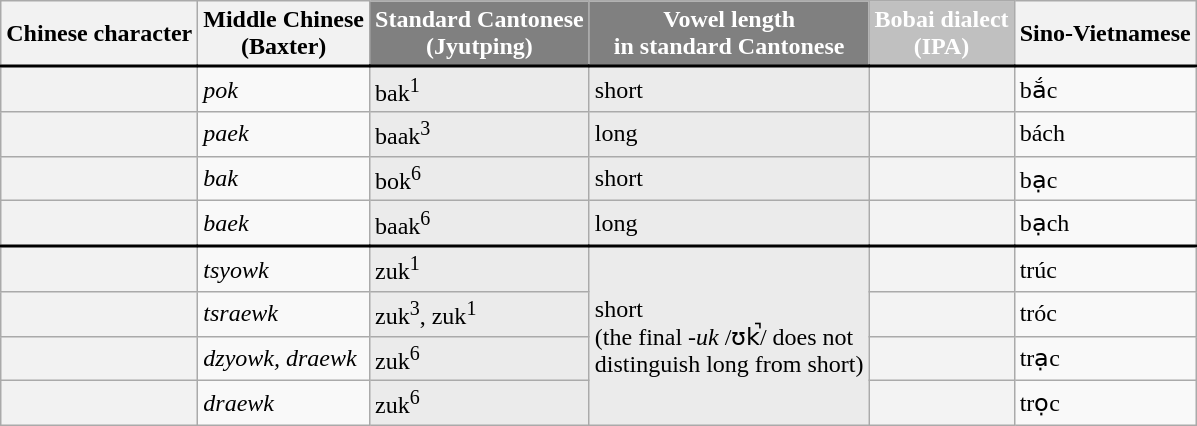<table class="wikitable">
<tr>
<th>Chinese character</th>
<th>Middle Chinese<br>(Baxter)</th>
<th style="background-color:gray; color:white;">Standard Cantonese<br>(Jyutping)</th>
<th style="background-color:gray; color:white;">Vowel length<br> in standard Cantonese</th>
<th style="background-color:silver; color:white;">Bobai dialect<br>(IPA)</th>
<th>Sino-Vietnamese</th>
</tr>
<tr style="border-top:2px solid black">
<th></th>
<td><em>pok</em></td>
<td style="background-color:#ebebeb">bak<sup>1</sup></td>
<td style="background-color:#ebebeb">short</td>
<td style="background-color:#f3f3f3"></td>
<td>bắc</td>
</tr>
<tr>
<th></th>
<td><em>paek</em></td>
<td style="background-color:#ebebeb">baak<sup>3</sup></td>
<td style="background-color:#ebebeb">long</td>
<td style="background-color:#f3f3f3"></td>
<td>bách</td>
</tr>
<tr>
<th></th>
<td><em>bak</em></td>
<td style="background-color:#ebebeb">bok<sup>6</sup></td>
<td style="background-color:#ebebeb">short</td>
<td style="background-color:#f3f3f3"></td>
<td>bạc</td>
</tr>
<tr>
<th></th>
<td><em>baek</em></td>
<td style="background-color:#ebebeb">baak<sup>6</sup></td>
<td style="background-color:#ebebeb">long</td>
<td style="background-color:#f3f3f3"></td>
<td>bạch</td>
</tr>
<tr style="border-top:2px solid black">
<th></th>
<td><em>tsyowk</em></td>
<td style="background-color:#ebebeb">zuk<sup>1</sup></td>
<td rowspan=4 style="background-color:#ebebeb">short <br>(the final -<em>uk</em> /ʊk̚/ does not <br> distinguish long from short)</td>
<td style="background-color:#f3f3f3"></td>
<td>trúc</td>
</tr>
<tr>
<th></th>
<td><em>tsraewk</em></td>
<td style="background-color:#ebebeb">zuk<sup>3</sup>, zuk<sup>1</sup></td>
<td style="background-color:#f3f3f3"></td>
<td>tróc</td>
</tr>
<tr>
<th></th>
<td><em>dzyowk, draewk</em></td>
<td style="background-color:#ebebeb">zuk<sup>6</sup></td>
<td style="background-color:#f3f3f3"></td>
<td>trạc</td>
</tr>
<tr>
<th></th>
<td><em>draewk</em></td>
<td style="background-color:#ebebeb">zuk<sup>6</sup></td>
<td style="background-color:#f3f3f3"></td>
<td>trọc</td>
</tr>
</table>
